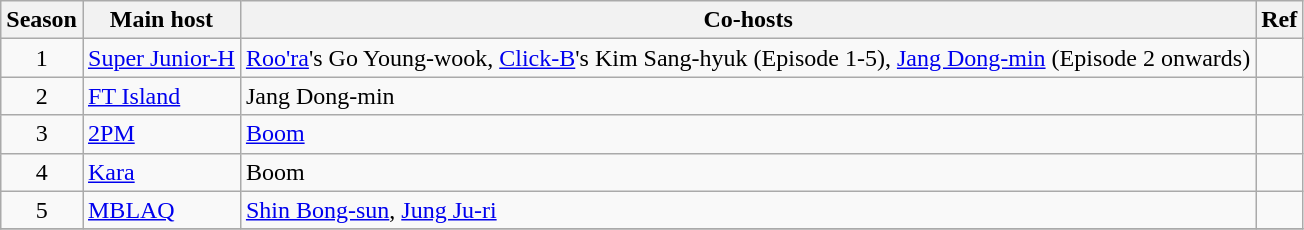<table class="wikitable">
<tr>
<th>Season</th>
<th>Main host</th>
<th>Co-hosts</th>
<th>Ref</th>
</tr>
<tr>
<td align="center">1</td>
<td><a href='#'>Super Junior-H</a></td>
<td><a href='#'>Roo'ra</a>'s Go Young-wook, <a href='#'>Click-B</a>'s Kim Sang-hyuk (Episode 1-5), <a href='#'>Jang Dong-min</a> (Episode 2 onwards)</td>
<td align="center"></td>
</tr>
<tr>
<td align="center">2</td>
<td><a href='#'>FT Island</a></td>
<td>Jang Dong-min</td>
<td align="center"></td>
</tr>
<tr>
<td align="center">3</td>
<td><a href='#'>2PM</a></td>
<td><a href='#'>Boom</a></td>
<td align="center"></td>
</tr>
<tr>
<td align="center">4</td>
<td><a href='#'>Kara</a></td>
<td>Boom</td>
<td align="center"></td>
</tr>
<tr>
<td align="center">5</td>
<td><a href='#'>MBLAQ</a></td>
<td><a href='#'>Shin Bong-sun</a>, <a href='#'>Jung Ju-ri</a></td>
<td align="center"></td>
</tr>
<tr>
</tr>
</table>
